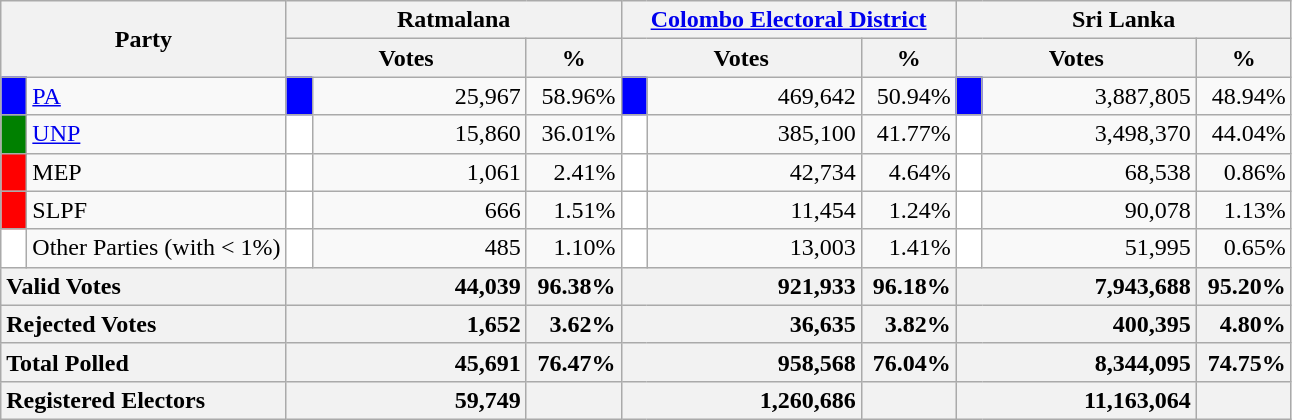<table class="wikitable">
<tr>
<th colspan="2" width="144px"rowspan="2">Party</th>
<th colspan="3" width="216px">Ratmalana</th>
<th colspan="3" width="216px"><a href='#'>Colombo Electoral District</a></th>
<th colspan="3" width="216px">Sri Lanka</th>
</tr>
<tr>
<th colspan="2" width="144px">Votes</th>
<th>%</th>
<th colspan="2" width="144px">Votes</th>
<th>%</th>
<th colspan="2" width="144px">Votes</th>
<th>%</th>
</tr>
<tr>
<td style="background-color:blue;" width="10px"></td>
<td style="text-align:left;"><a href='#'>PA</a></td>
<td style="background-color:blue;" width="10px"></td>
<td style="text-align:right;">25,967</td>
<td style="text-align:right;">58.96%</td>
<td style="background-color:blue;" width="10px"></td>
<td style="text-align:right;">469,642</td>
<td style="text-align:right;">50.94%</td>
<td style="background-color:blue;" width="10px"></td>
<td style="text-align:right;">3,887,805</td>
<td style="text-align:right;">48.94%</td>
</tr>
<tr>
<td style="background-color:green;" width="10px"></td>
<td style="text-align:left;"><a href='#'>UNP</a></td>
<td style="background-color:white;" width="10px"></td>
<td style="text-align:right;">15,860</td>
<td style="text-align:right;">36.01%</td>
<td style="background-color:white;" width="10px"></td>
<td style="text-align:right;">385,100</td>
<td style="text-align:right;">41.77%</td>
<td style="background-color:white;" width="10px"></td>
<td style="text-align:right;">3,498,370</td>
<td style="text-align:right;">44.04%</td>
</tr>
<tr>
<td style="background-color:red;" width="10px"></td>
<td style="text-align:left;">MEP</td>
<td style="background-color:white;" width="10px"></td>
<td style="text-align:right;">1,061</td>
<td style="text-align:right;">2.41%</td>
<td style="background-color:white;" width="10px"></td>
<td style="text-align:right;">42,734</td>
<td style="text-align:right;">4.64%</td>
<td style="background-color:white;" width="10px"></td>
<td style="text-align:right;">68,538</td>
<td style="text-align:right;">0.86%</td>
</tr>
<tr>
<td style="background-color:red;" width="10px"></td>
<td style="text-align:left;">SLPF</td>
<td style="background-color:white;" width="10px"></td>
<td style="text-align:right;">666</td>
<td style="text-align:right;">1.51%</td>
<td style="background-color:white;" width="10px"></td>
<td style="text-align:right;">11,454</td>
<td style="text-align:right;">1.24%</td>
<td style="background-color:white;" width="10px"></td>
<td style="text-align:right;">90,078</td>
<td style="text-align:right;">1.13%</td>
</tr>
<tr>
<td style="background-color:white;" width="10px"></td>
<td style="text-align:left;">Other Parties (with < 1%)</td>
<td style="background-color:white;" width="10px"></td>
<td style="text-align:right;">485</td>
<td style="text-align:right;">1.10%</td>
<td style="background-color:white;" width="10px"></td>
<td style="text-align:right;">13,003</td>
<td style="text-align:right;">1.41%</td>
<td style="background-color:white;" width="10px"></td>
<td style="text-align:right;">51,995</td>
<td style="text-align:right;">0.65%</td>
</tr>
<tr>
<th colspan="2" width="144px"style="text-align:left;">Valid Votes</th>
<th style="text-align:right;"colspan="2" width="144px">44,039</th>
<th style="text-align:right;">96.38%</th>
<th style="text-align:right;"colspan="2" width="144px">921,933</th>
<th style="text-align:right;">96.18%</th>
<th style="text-align:right;"colspan="2" width="144px">7,943,688</th>
<th style="text-align:right;">95.20%</th>
</tr>
<tr>
<th colspan="2" width="144px"style="text-align:left;">Rejected Votes</th>
<th style="text-align:right;"colspan="2" width="144px">1,652</th>
<th style="text-align:right;">3.62%</th>
<th style="text-align:right;"colspan="2" width="144px">36,635</th>
<th style="text-align:right;">3.82%</th>
<th style="text-align:right;"colspan="2" width="144px">400,395</th>
<th style="text-align:right;">4.80%</th>
</tr>
<tr>
<th colspan="2" width="144px"style="text-align:left;">Total Polled</th>
<th style="text-align:right;"colspan="2" width="144px">45,691</th>
<th style="text-align:right;">76.47%</th>
<th style="text-align:right;"colspan="2" width="144px">958,568</th>
<th style="text-align:right;">76.04%</th>
<th style="text-align:right;"colspan="2" width="144px">8,344,095</th>
<th style="text-align:right;">74.75%</th>
</tr>
<tr>
<th colspan="2" width="144px"style="text-align:left;">Registered Electors</th>
<th style="text-align:right;"colspan="2" width="144px">59,749</th>
<th></th>
<th style="text-align:right;"colspan="2" width="144px">1,260,686</th>
<th></th>
<th style="text-align:right;"colspan="2" width="144px">11,163,064</th>
<th></th>
</tr>
</table>
